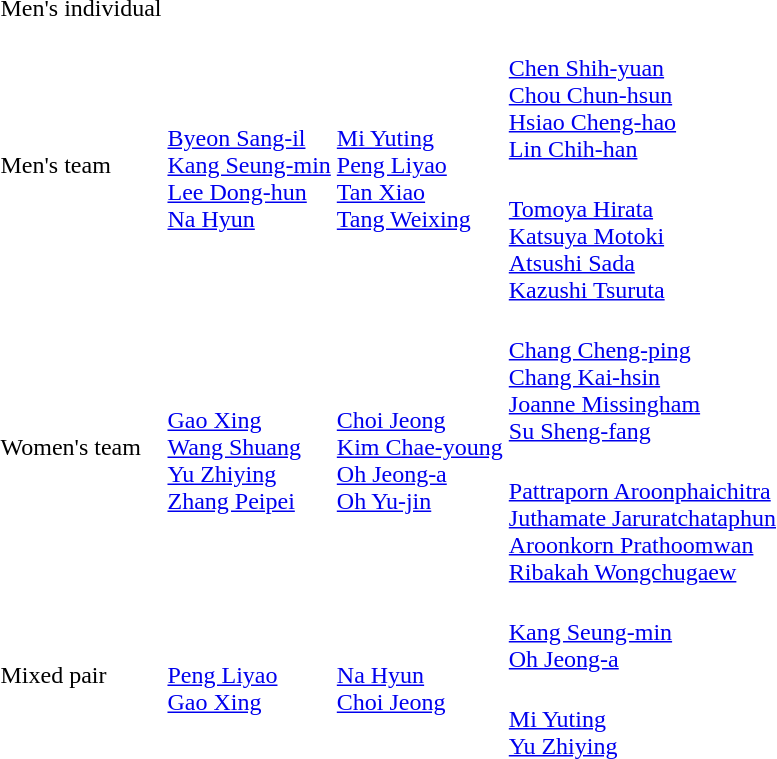<table>
<tr>
<td rowspan=2>Men's individual</td>
<td rowspan=2></td>
<td rowspan=2></td>
<td></td>
</tr>
<tr>
<td></td>
</tr>
<tr>
<td rowspan=2>Men's team</td>
<td rowspan=2><br><a href='#'>Byeon Sang-il</a><br><a href='#'>Kang Seung-min</a><br><a href='#'>Lee Dong-hun</a><br><a href='#'>Na Hyun</a></td>
<td rowspan=2><br><a href='#'>Mi Yuting</a><br><a href='#'>Peng Liyao</a><br><a href='#'>Tan Xiao</a><br><a href='#'>Tang Weixing</a></td>
<td><br><a href='#'>Chen Shih-yuan</a><br><a href='#'>Chou Chun-hsun</a><br><a href='#'>Hsiao Cheng-hao</a><br><a href='#'>Lin Chih-han</a></td>
</tr>
<tr>
<td><br><a href='#'>Tomoya Hirata</a><br><a href='#'>Katsuya Motoki</a><br><a href='#'>Atsushi Sada</a><br><a href='#'>Kazushi Tsuruta</a></td>
</tr>
<tr>
<td rowspan=2>Women's team</td>
<td rowspan=2><br><a href='#'>Gao Xing</a><br><a href='#'>Wang Shuang</a><br><a href='#'>Yu Zhiying</a><br><a href='#'>Zhang Peipei</a></td>
<td rowspan=2><br><a href='#'>Choi Jeong</a><br><a href='#'>Kim Chae-young</a><br><a href='#'>Oh Jeong-a</a><br><a href='#'>Oh Yu-jin</a></td>
<td><br><a href='#'>Chang Cheng-ping</a><br><a href='#'>Chang Kai-hsin</a><br><a href='#'>Joanne Missingham</a><br><a href='#'>Su Sheng-fang</a></td>
</tr>
<tr>
<td><br><a href='#'>Pattraporn Aroonphaichitra</a><br><a href='#'>Juthamate Jaruratchataphun</a><br><a href='#'>Aroonkorn Prathoomwan</a><br><a href='#'>Ribakah Wongchugaew</a></td>
</tr>
<tr>
<td rowspan=2>Mixed pair</td>
<td rowspan=2><br><a href='#'>Peng Liyao</a><br><a href='#'>Gao Xing</a></td>
<td rowspan=2><br><a href='#'>Na Hyun</a><br><a href='#'>Choi Jeong</a></td>
<td><br><a href='#'>Kang Seung-min</a><br><a href='#'>Oh Jeong-a</a></td>
</tr>
<tr>
<td><br><a href='#'>Mi Yuting</a><br><a href='#'>Yu Zhiying</a></td>
</tr>
</table>
